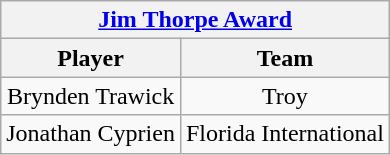<table class="wikitable" style="text-align: center;">
<tr>
<th colspan="2"><strong><a href='#'>Jim Thorpe Award</a></strong></th>
</tr>
<tr>
<th>Player</th>
<th>Team</th>
</tr>
<tr>
<td>Brynden Trawick</td>
<td>Troy</td>
</tr>
<tr>
<td>Jonathan Cyprien</td>
<td>Florida International</td>
</tr>
</table>
